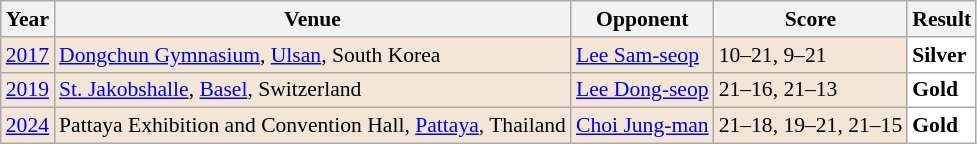<table class="sortable wikitable" style="font-size: 90%;">
<tr>
<th>Year</th>
<th>Venue</th>
<th>Opponent</th>
<th>Score</th>
<th>Result</th>
</tr>
<tr style="background:#F3E6D7">
<td align="center"><a href='#'>2017</a></td>
<td align="left"><a href='#'>Dongchun Gymnasium</a>, <a href='#'>Ulsan</a>, South Korea</td>
<td align="left"> <a href='#'>Lee Sam-seop</a></td>
<td align="left">10–21, 9–21</td>
<td style="text-align:left; background:white"> <strong>Silver</strong></td>
</tr>
<tr style="background:#F3E6D7">
<td align="center"><a href='#'>2019</a></td>
<td align="left"><a href='#'>St. Jakobshalle</a>, <a href='#'>Basel</a>, Switzerland</td>
<td align="left"> <a href='#'>Lee Dong-seop</a></td>
<td align="left">21–16, 21–13</td>
<td style="text-align:left; background:white"> <strong>Gold</strong></td>
</tr>
<tr style="background:#F3E6D7">
<td align="center"><a href='#'>2024</a></td>
<td align="left">Pattaya Exhibition and Convention Hall, <a href='#'>Pattaya</a>, Thailand</td>
<td align="left"> <a href='#'>Choi Jung-man</a></td>
<td align="left">21–18, 19–21, 21–15</td>
<td style="text-align:left; background:white"> <strong>Gold</strong></td>
</tr>
</table>
